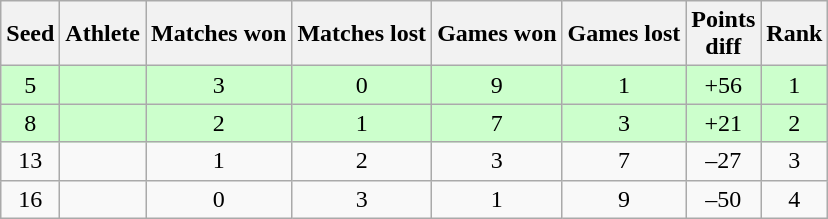<table class="wikitable">
<tr>
<th>Seed</th>
<th>Athlete</th>
<th>Matches won</th>
<th>Matches lost</th>
<th>Games won</th>
<th>Games lost</th>
<th>Points<br>diff</th>
<th>Rank</th>
</tr>
<tr bgcolor="#ccffcc">
<td align="center">5</td>
<td></td>
<td align="center">3</td>
<td align="center">0</td>
<td align="center">9</td>
<td align="center">1</td>
<td align="center">+56</td>
<td align="center">1</td>
</tr>
<tr bgcolor="#ccffcc">
<td align="center">8</td>
<td></td>
<td align="center">2</td>
<td align="center">1</td>
<td align="center">7</td>
<td align="center">3</td>
<td align="center">+21</td>
<td align="center">2</td>
</tr>
<tr>
<td align="center">13</td>
<td></td>
<td align="center">1</td>
<td align="center">2</td>
<td align="center">3</td>
<td align="center">7</td>
<td align="center">–27</td>
<td align="center">3</td>
</tr>
<tr>
<td align="center">16</td>
<td></td>
<td align="center">0</td>
<td align="center">3</td>
<td align="center">1</td>
<td align="center">9</td>
<td align="center">–50</td>
<td align="center">4</td>
</tr>
</table>
